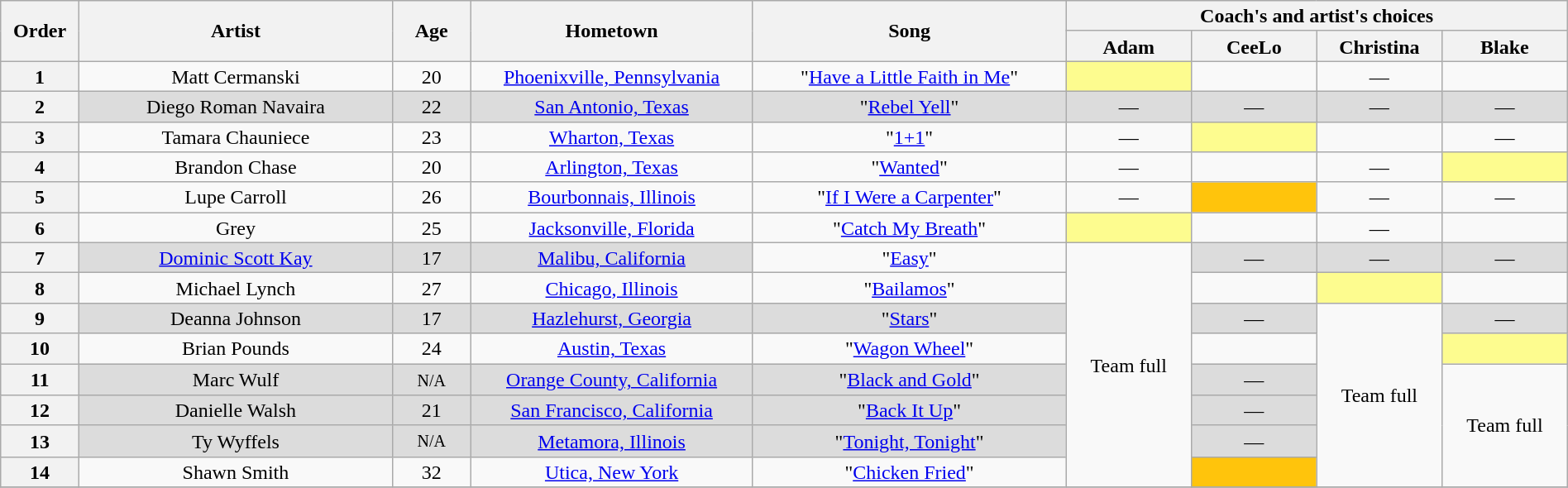<table class="wikitable" style="text-align:center; line-height:17px; width:100%;">
<tr>
<th scope="col" rowspan="2" width="05%">Order</th>
<th scope="col" rowspan="2" width="20%">Artist</th>
<th scope="col" rowspan="2" width="05%">Age</th>
<th scope="col" rowspan="2" width="18%">Hometown</th>
<th scope="col" rowspan="2" width="20%">Song</th>
<th scope="col" colspan="4" width="32%">Coach's and artist's choices</th>
</tr>
<tr>
<th width="08%">Adam</th>
<th width="08%">CeeLo</th>
<th width="08%">Christina</th>
<th width="08%">Blake</th>
</tr>
<tr>
<th>1</th>
<td>Matt Cermanski</td>
<td>20</td>
<td><a href='#'>Phoenixville, Pennsylvania</a></td>
<td>"<a href='#'>Have a Little Faith in Me</a>"</td>
<td style="background:#fdfc8f;"><strong></strong></td>
<td><strong></strong></td>
<td>—</td>
<td><strong></strong></td>
</tr>
<tr>
<th>2</th>
<td style="background:#DCDCDC;">Diego Roman Navaira</td>
<td style="background:#DCDCDC;">22</td>
<td style="background:#DCDCDC;"><a href='#'>San Antonio, Texas</a></td>
<td style="background:#DCDCDC;">"<a href='#'>Rebel Yell</a>"</td>
<td style="background:#DCDCDC;">—</td>
<td style="background:#DCDCDC;">—</td>
<td style="background:#DCDCDC;">—</td>
<td style="background:#DCDCDC;">—</td>
</tr>
<tr>
<th>3</th>
<td>Tamara Chauniece</td>
<td>23</td>
<td><a href='#'>Wharton, Texas</a></td>
<td>"<a href='#'>1+1</a>"</td>
<td>—</td>
<td style="background:#fdfc8f;"><strong></strong></td>
<td><strong></strong></td>
<td>—</td>
</tr>
<tr>
<th>4</th>
<td>Brandon Chase</td>
<td>20</td>
<td><a href='#'>Arlington, Texas</a></td>
<td>"<a href='#'>Wanted</a>"</td>
<td>—</td>
<td><strong></strong></td>
<td>—</td>
<td style="background:#fdfc8f;"><strong></strong></td>
</tr>
<tr>
<th>5</th>
<td>Lupe Carroll</td>
<td>26</td>
<td><a href='#'>Bourbonnais, Illinois</a></td>
<td>"<a href='#'>If I Were a Carpenter</a>"</td>
<td>—</td>
<td style="background:#FFC40C;"><strong></strong></td>
<td>—</td>
<td>—</td>
</tr>
<tr>
<th>6</th>
<td>Grey</td>
<td>25</td>
<td><a href='#'>Jacksonville, Florida</a></td>
<td>"<a href='#'>Catch My Breath</a>"</td>
<td style="background:#fdfc8f;"><strong></strong></td>
<td><strong></strong></td>
<td>—</td>
<td><strong></strong></td>
</tr>
<tr>
<th>7</th>
<td style="background:#DCDCDC;"><a href='#'>Dominic Scott Kay</a></td>
<td style="background:#DCDCDC;">17</td>
<td style="background:#DCDCDC;"><a href='#'>Malibu, California</a></td>
<td>"<a href='#'>Easy</a>"</td>
<td rowspan="8">Team full</td>
<td style="background:#DCDCDC;">—</td>
<td style="background:#DCDCDC;">—</td>
<td style="background:#DCDCDC;">—</td>
</tr>
<tr>
<th>8</th>
<td>Michael Lynch</td>
<td>27</td>
<td><a href='#'>Chicago, Illinois</a></td>
<td>"<a href='#'>Bailamos</a>"</td>
<td><strong></strong></td>
<td style="background:#fdfc8f;"><strong></strong></td>
<td><strong></strong></td>
</tr>
<tr>
<th>9</th>
<td style="background:#DCDCDC;">Deanna Johnson</td>
<td style="background:#DCDCDC;">17</td>
<td style="background:#DCDCDC;"><a href='#'>Hazlehurst, Georgia</a></td>
<td style="background:#DCDCDC;">"<a href='#'>Stars</a>"</td>
<td style="background:#DCDCDC;">—</td>
<td rowspan="6">Team full</td>
<td style="background:#DCDCDC;">—</td>
</tr>
<tr>
<th>10</th>
<td>Brian Pounds</td>
<td>24</td>
<td><a href='#'>Austin, Texas</a></td>
<td>"<a href='#'>Wagon Wheel</a>"</td>
<td><strong></strong></td>
<td style="background:#fdfc8f;"><strong></strong></td>
</tr>
<tr>
<th>11</th>
<td style="background:#DCDCDC;">Marc Wulf</td>
<td style="background:#DCDCDC;"><small>N/A</small></td>
<td style="background:#DCDCDC;"><a href='#'>Orange County, California</a></td>
<td style="background:#DCDCDC;">"<a href='#'>Black and Gold</a>"</td>
<td style="background:#DCDCDC;">—</td>
<td rowspan="4">Team full</td>
</tr>
<tr>
<th>12</th>
<td style="background:#DCDCDC;">Danielle Walsh</td>
<td style="background:#DCDCDC;">21</td>
<td style="background:#DCDCDC;"><a href='#'>San Francisco, California</a></td>
<td style="background:#DCDCDC;">"<a href='#'>Back It Up</a>"</td>
<td style="background:#DCDCDC;">—</td>
</tr>
<tr>
<th>13</th>
<td style="background:#DCDCDC;">Ty Wyffels</td>
<td style="background:#DCDCDC;"><small>N/A</small></td>
<td style="background:#DCDCDC;"><a href='#'>Metamora, Illinois</a></td>
<td style="background:#DCDCDC;">"<a href='#'>Tonight, Tonight</a>"</td>
<td style="background:#DCDCDC;">—</td>
</tr>
<tr>
<th>14</th>
<td>Shawn Smith</td>
<td>32</td>
<td><a href='#'>Utica, New York</a></td>
<td>"<a href='#'>Chicken Fried</a>"</td>
<td style="background:#FFC40C;"><strong></strong></td>
</tr>
<tr>
</tr>
</table>
